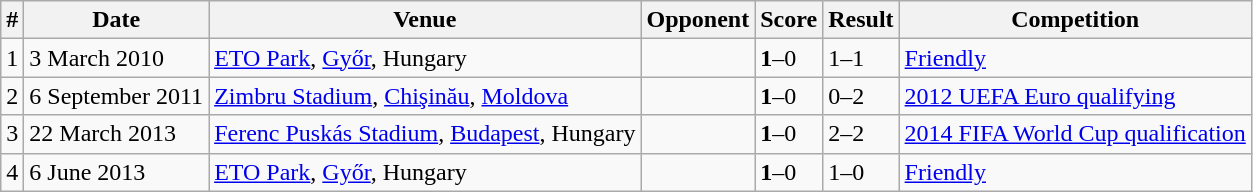<table class="wikitable">
<tr>
<th>#</th>
<th>Date</th>
<th>Venue</th>
<th>Opponent</th>
<th>Score</th>
<th>Result</th>
<th>Competition</th>
</tr>
<tr>
<td>1</td>
<td>3 March 2010</td>
<td><a href='#'>ETO Park</a>, <a href='#'>Győr</a>, Hungary</td>
<td></td>
<td><strong>1</strong>–0</td>
<td>1–1</td>
<td><a href='#'>Friendly</a></td>
</tr>
<tr>
<td>2</td>
<td>6 September 2011</td>
<td><a href='#'>Zimbru Stadium</a>, <a href='#'>Chişinău</a>, <a href='#'>Moldova</a></td>
<td></td>
<td><strong>1</strong>–0</td>
<td>0–2</td>
<td><a href='#'>2012 UEFA Euro qualifying</a></td>
</tr>
<tr>
<td>3</td>
<td>22 March 2013</td>
<td><a href='#'>Ferenc Puskás Stadium</a>, <a href='#'>Budapest</a>, Hungary</td>
<td></td>
<td><strong>1</strong>–0</td>
<td>2–2</td>
<td><a href='#'>2014 FIFA World Cup qualification</a></td>
</tr>
<tr>
<td>4</td>
<td>6 June 2013</td>
<td><a href='#'>ETO Park</a>, <a href='#'>Győr</a>, Hungary</td>
<td></td>
<td><strong>1</strong>–0</td>
<td>1–0</td>
<td><a href='#'>Friendly</a></td>
</tr>
</table>
